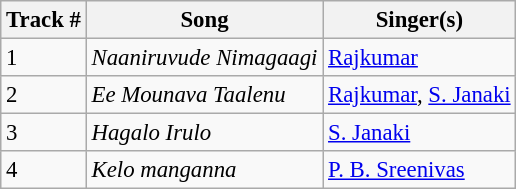<table class="wikitable" style="font-size:95%;">
<tr>
<th>Track #</th>
<th>Song</th>
<th>Singer(s)</th>
</tr>
<tr>
<td>1</td>
<td><em>Naaniruvude Nimagaagi</em></td>
<td><a href='#'>Rajkumar</a></td>
</tr>
<tr>
<td>2</td>
<td><em>Ee Mounava Taalenu</em></td>
<td><a href='#'>Rajkumar</a>, <a href='#'>S. Janaki</a></td>
</tr>
<tr>
<td>3</td>
<td><em>Hagalo Irulo</em></td>
<td><a href='#'>S. Janaki</a></td>
</tr>
<tr>
<td>4</td>
<td><em>Kelo manganna</em></td>
<td><a href='#'>P. B. Sreenivas</a></td>
</tr>
</table>
